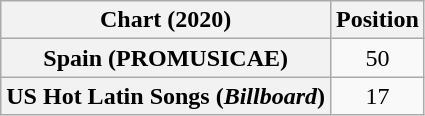<table class="wikitable plainrowheaders" style="text-align:center">
<tr>
<th scope="col">Chart (2020)</th>
<th scope="col">Position</th>
</tr>
<tr>
<th scope="row">Spain (PROMUSICAE)</th>
<td>50</td>
</tr>
<tr>
<th scope="row">US Hot Latin Songs (<em>Billboard</em>)</th>
<td>17</td>
</tr>
</table>
